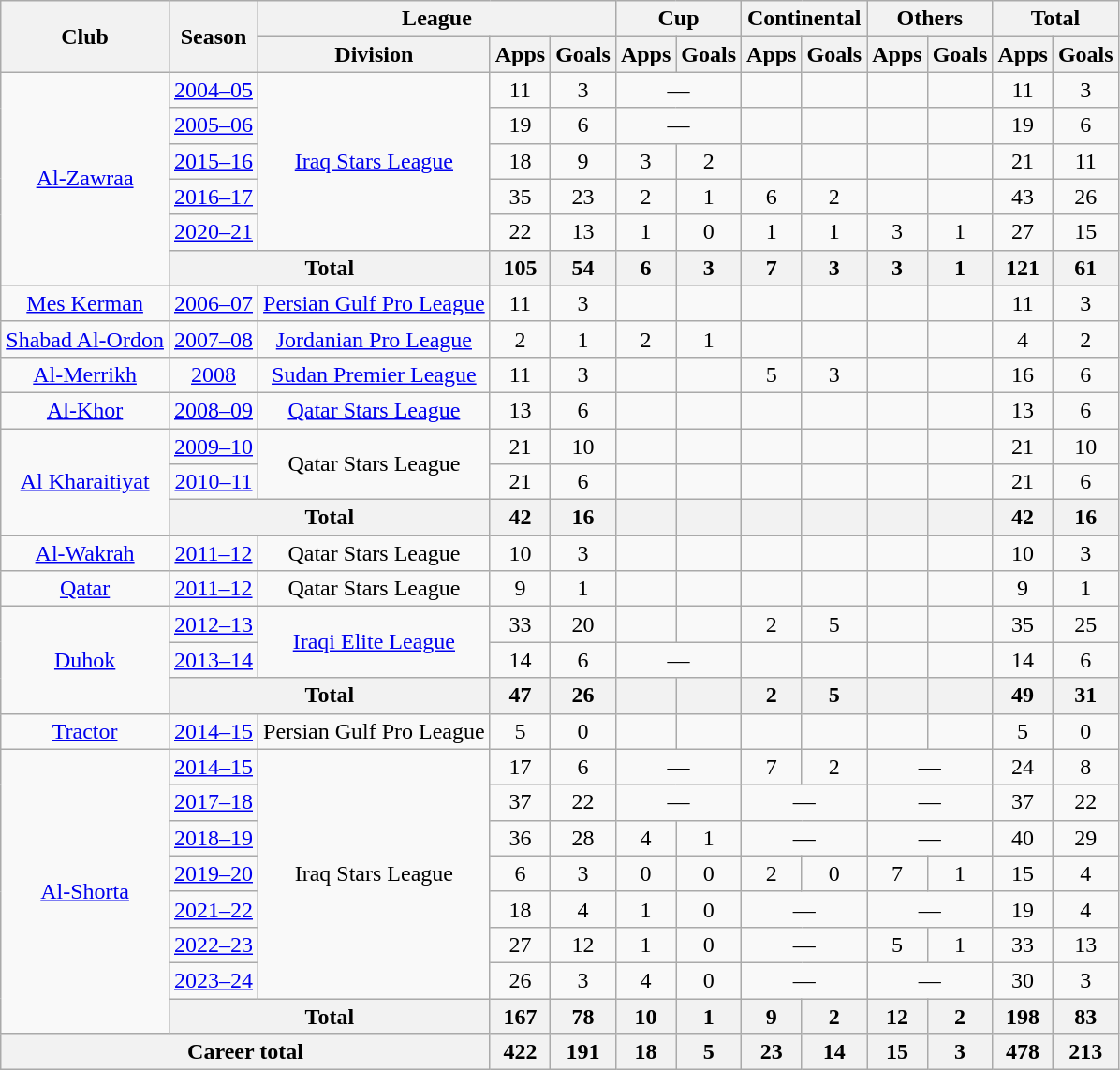<table class="wikitable" style="text-align:center">
<tr>
<th rowspan="2">Club</th>
<th rowspan="2">Season</th>
<th colspan="3">League</th>
<th colspan="2">Cup</th>
<th colspan="2">Continental</th>
<th colspan="2">Others</th>
<th colspan="2">Total</th>
</tr>
<tr>
<th>Division</th>
<th>Apps</th>
<th>Goals</th>
<th>Apps</th>
<th>Goals</th>
<th>Apps</th>
<th>Goals</th>
<th>Apps</th>
<th>Goals</th>
<th>Apps</th>
<th>Goals</th>
</tr>
<tr>
<td rowspan="6"><a href='#'>Al-Zawraa</a></td>
<td><a href='#'>2004–05</a></td>
<td rowspan="5"><a href='#'>Iraq Stars League</a></td>
<td>11</td>
<td>3</td>
<td colspan="2">—</td>
<td></td>
<td></td>
<td></td>
<td></td>
<td>11</td>
<td>3</td>
</tr>
<tr>
<td><a href='#'>2005–06</a></td>
<td>19</td>
<td>6</td>
<td colspan="2">—</td>
<td></td>
<td></td>
<td></td>
<td></td>
<td>19</td>
<td>6</td>
</tr>
<tr>
<td><a href='#'>2015–16</a></td>
<td>18</td>
<td>9</td>
<td>3</td>
<td>2</td>
<td></td>
<td></td>
<td></td>
<td></td>
<td>21</td>
<td>11</td>
</tr>
<tr>
<td><a href='#'>2016–17</a></td>
<td>35</td>
<td>23</td>
<td>2</td>
<td>1</td>
<td>6</td>
<td>2</td>
<td></td>
<td></td>
<td>43</td>
<td>26</td>
</tr>
<tr>
<td><a href='#'>2020–21</a></td>
<td>22</td>
<td>13</td>
<td>1</td>
<td>0</td>
<td>1</td>
<td>1</td>
<td>3</td>
<td>1</td>
<td>27</td>
<td>15</td>
</tr>
<tr>
<th colspan="2">Total</th>
<th>105</th>
<th>54</th>
<th>6</th>
<th>3</th>
<th>7</th>
<th>3</th>
<th>3</th>
<th>1</th>
<th>121</th>
<th>61</th>
</tr>
<tr>
<td><a href='#'>Mes Kerman</a></td>
<td><a href='#'>2006–07</a></td>
<td><a href='#'>Persian Gulf Pro League</a></td>
<td>11</td>
<td>3</td>
<td></td>
<td></td>
<td></td>
<td></td>
<td></td>
<td></td>
<td>11</td>
<td>3</td>
</tr>
<tr>
<td><a href='#'>Shabad Al-Ordon</a></td>
<td><a href='#'>2007–08</a></td>
<td><a href='#'>Jordanian Pro League</a></td>
<td>2</td>
<td>1</td>
<td>2</td>
<td>1</td>
<td></td>
<td></td>
<td></td>
<td></td>
<td>4</td>
<td>2</td>
</tr>
<tr>
<td><a href='#'>Al-Merrikh</a></td>
<td><a href='#'>2008</a></td>
<td><a href='#'>Sudan Premier League</a></td>
<td>11</td>
<td>3</td>
<td></td>
<td></td>
<td>5</td>
<td>3</td>
<td></td>
<td></td>
<td>16</td>
<td>6</td>
</tr>
<tr>
<td><a href='#'>Al-Khor</a></td>
<td><a href='#'>2008–09</a></td>
<td><a href='#'>Qatar Stars League</a></td>
<td>13</td>
<td>6</td>
<td></td>
<td></td>
<td></td>
<td></td>
<td></td>
<td></td>
<td>13</td>
<td>6</td>
</tr>
<tr>
<td rowspan="3"><a href='#'>Al Kharaitiyat</a></td>
<td><a href='#'>2009–10</a></td>
<td rowspan="2">Qatar Stars League</td>
<td>21</td>
<td>10</td>
<td></td>
<td></td>
<td></td>
<td></td>
<td></td>
<td></td>
<td>21</td>
<td>10</td>
</tr>
<tr>
<td><a href='#'>2010–11</a></td>
<td>21</td>
<td>6</td>
<td></td>
<td></td>
<td></td>
<td></td>
<td></td>
<td></td>
<td>21</td>
<td>6</td>
</tr>
<tr>
<th colspan="2">Total</th>
<th>42</th>
<th>16</th>
<th></th>
<th></th>
<th></th>
<th></th>
<th></th>
<th></th>
<th>42</th>
<th>16</th>
</tr>
<tr>
<td><a href='#'>Al-Wakrah</a></td>
<td><a href='#'>2011–12</a></td>
<td>Qatar Stars League</td>
<td>10</td>
<td>3</td>
<td></td>
<td></td>
<td></td>
<td></td>
<td></td>
<td></td>
<td>10</td>
<td>3</td>
</tr>
<tr>
<td><a href='#'>Qatar</a></td>
<td><a href='#'>2011–12</a></td>
<td>Qatar Stars League</td>
<td>9</td>
<td>1</td>
<td></td>
<td></td>
<td></td>
<td></td>
<td></td>
<td></td>
<td>9</td>
<td>1</td>
</tr>
<tr>
<td rowspan="3"><a href='#'>Duhok</a></td>
<td><a href='#'>2012–13</a></td>
<td rowspan="2"><a href='#'>Iraqi Elite League</a></td>
<td>33</td>
<td>20</td>
<td></td>
<td></td>
<td>2</td>
<td>5</td>
<td></td>
<td></td>
<td>35</td>
<td>25</td>
</tr>
<tr>
<td><a href='#'>2013–14</a></td>
<td>14</td>
<td>6</td>
<td colspan="2">—</td>
<td></td>
<td></td>
<td></td>
<td></td>
<td>14</td>
<td>6</td>
</tr>
<tr>
<th colspan="2">Total</th>
<th>47</th>
<th>26</th>
<th></th>
<th></th>
<th>2</th>
<th>5</th>
<th></th>
<th></th>
<th>49</th>
<th>31</th>
</tr>
<tr>
<td><a href='#'>Tractor</a></td>
<td><a href='#'>2014–15</a></td>
<td>Persian Gulf Pro League</td>
<td>5</td>
<td>0</td>
<td></td>
<td></td>
<td></td>
<td></td>
<td></td>
<td></td>
<td>5</td>
<td>0</td>
</tr>
<tr>
<td rowspan="8"><a href='#'>Al-Shorta</a></td>
<td><a href='#'>2014–15</a></td>
<td rowspan="7">Iraq Stars League</td>
<td>17</td>
<td>6</td>
<td colspan="2">—</td>
<td>7</td>
<td>2</td>
<td colspan="2">—</td>
<td>24</td>
<td>8</td>
</tr>
<tr>
<td><a href='#'>2017–18</a></td>
<td>37</td>
<td>22</td>
<td colspan="2">—</td>
<td colspan="2">—</td>
<td colspan="2">—</td>
<td>37</td>
<td>22</td>
</tr>
<tr>
<td><a href='#'>2018–19</a></td>
<td>36</td>
<td>28</td>
<td>4</td>
<td>1</td>
<td colspan="2">—</td>
<td colspan="2">—</td>
<td>40</td>
<td>29</td>
</tr>
<tr>
<td><a href='#'>2019–20</a></td>
<td>6</td>
<td>3</td>
<td>0</td>
<td>0</td>
<td>2</td>
<td>0</td>
<td>7</td>
<td>1</td>
<td>15</td>
<td>4</td>
</tr>
<tr>
<td><a href='#'>2021–22</a></td>
<td>18</td>
<td>4</td>
<td>1</td>
<td>0</td>
<td colspan="2">—</td>
<td colspan="2">—</td>
<td>19</td>
<td>4</td>
</tr>
<tr>
<td><a href='#'>2022–23</a></td>
<td>27</td>
<td>12</td>
<td>1</td>
<td>0</td>
<td colspan="2">—</td>
<td>5</td>
<td>1</td>
<td>33</td>
<td>13</td>
</tr>
<tr>
<td><a href='#'>2023–24</a></td>
<td>26</td>
<td>3</td>
<td>4</td>
<td>0</td>
<td colspan="2">—</td>
<td colspan="2">—</td>
<td>30</td>
<td>3</td>
</tr>
<tr>
<th colspan="2">Total</th>
<th>167</th>
<th>78</th>
<th>10</th>
<th>1</th>
<th>9</th>
<th>2</th>
<th>12</th>
<th>2</th>
<th>198</th>
<th>83</th>
</tr>
<tr>
<th colspan="3">Career total</th>
<th>422</th>
<th>191</th>
<th>18</th>
<th>5</th>
<th>23</th>
<th>14</th>
<th>15</th>
<th>3</th>
<th>478</th>
<th>213</th>
</tr>
</table>
